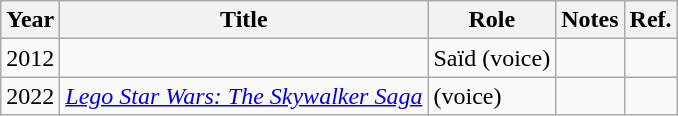<table class="wikitable">
<tr>
<th>Year</th>
<th>Title</th>
<th>Role</th>
<th class="unsortable">Notes</th>
<th>Ref.</th>
</tr>
<tr>
<td>2012</td>
<td><em></em></td>
<td>Saïd (voice)</td>
<td></td>
<td></td>
</tr>
<tr>
<td>2022</td>
<td><em><a href='#'>Lego Star Wars: The Skywalker Saga</a></em></td>
<td>(voice)</td>
<td></td>
<td></td>
</tr>
</table>
